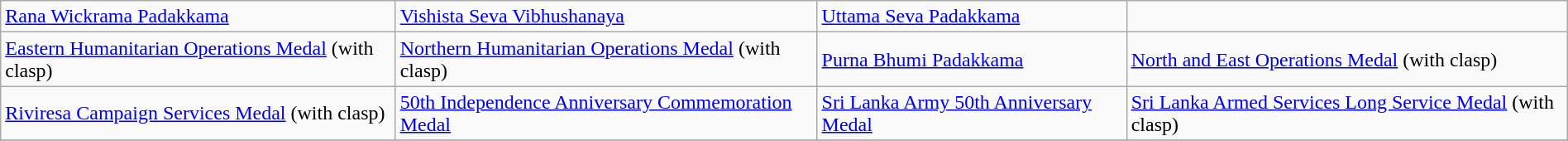<table class="wikitable" style="margin:1em auto;">
<tr>
<td><a href='#'>Rana Wickrama Padakkama</a></td>
<td><a href='#'>Vishista Seva Vibhushanaya</a></td>
<td><a href='#'>Uttama Seva Padakkama</a></td>
</tr>
<tr>
<td><a href='#'>Eastern Humanitarian Operations Medal</a> (with clasp)</td>
<td><a href='#'>Northern Humanitarian Operations Medal</a> (with clasp)</td>
<td><a href='#'>Purna Bhumi Padakkama</a></td>
<td><a href='#'>North and East Operations Medal</a> (with clasp)</td>
</tr>
<tr>
<td><a href='#'>Riviresa Campaign Services Medal</a> (with clasp)</td>
<td><a href='#'>50th Independence Anniversary Commemoration Medal</a></td>
<td><a href='#'>Sri Lanka Army 50th Anniversary Medal</a></td>
<td><a href='#'>Sri Lanka Armed Services Long Service Medal</a> (with clasp)</td>
</tr>
<tr>
</tr>
</table>
